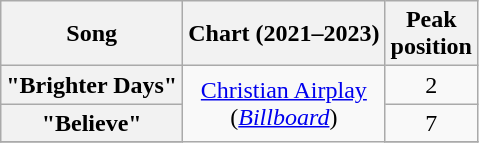<table class="wikitable sortable plainrowheaders" style="text-align:center">
<tr>
<th scope="col">Song</th>
<th scope="col">Chart (2021–2023)</th>
<th scope="col">Peak<br>position</th>
</tr>
<tr>
<th scope="row">"Brighter Days"</th>
<td rowspan="5"><a href='#'>Christian Airplay</a><br>(<em><a href='#'>Billboard</a></em>)</td>
<td>2</td>
</tr>
<tr>
<th scope="row">"Believe"</th>
<td>7</td>
</tr>
<tr>
</tr>
</table>
